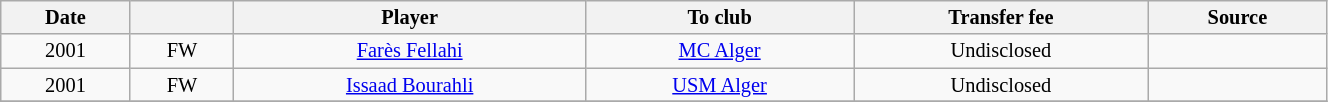<table class="wikitable sortable" style="width:70%; text-align:center; font-size:85%; text-align:centre;">
<tr>
<th><strong>Date</strong></th>
<th><strong></strong></th>
<th><strong>Player</strong></th>
<th><strong>To club</strong></th>
<th><strong>Transfer fee</strong></th>
<th><strong>Source</strong></th>
</tr>
<tr>
<td>2001</td>
<td>FW</td>
<td> <a href='#'>Farès Fellahi</a></td>
<td><a href='#'>MC Alger</a></td>
<td>Undisclosed</td>
<td></td>
</tr>
<tr>
<td>2001</td>
<td>FW</td>
<td> <a href='#'>Issaad Bourahli</a></td>
<td><a href='#'>USM Alger</a></td>
<td>Undisclosed</td>
<td></td>
</tr>
<tr>
</tr>
</table>
